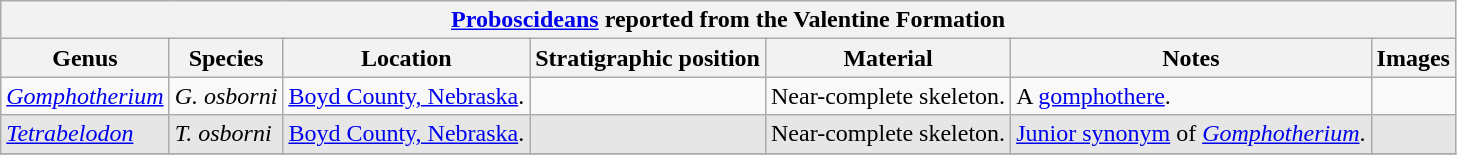<table class="wikitable" align="center">
<tr>
<th colspan="7" align="center"><strong><a href='#'>Proboscideans</a> reported from the Valentine Formation</strong></th>
</tr>
<tr>
<th>Genus</th>
<th>Species</th>
<th>Location</th>
<th><strong>Stratigraphic position</strong></th>
<th><strong>Material</strong></th>
<th>Notes</th>
<th>Images</th>
</tr>
<tr>
<td><em><a href='#'>Gomphotherium</a></em></td>
<td><em>G. osborni</em></td>
<td><a href='#'>Boyd County, Nebraska</a>.</td>
<td></td>
<td>Near-complete skeleton.</td>
<td>A <a href='#'>gomphothere</a>.</td>
<td></td>
</tr>
<tr>
<td style="background:#E6E6E6;"><em><a href='#'>Tetrabelodon</a></em></td>
<td style="background:#E6E6E6;"><em>T. osborni</em></td>
<td style="background:#E6E6E6;"><a href='#'>Boyd County, Nebraska</a>.</td>
<td style="background:#E6E6E6;"></td>
<td style="background:#E6E6E6;">Near-complete skeleton.</td>
<td style="background:#E6E6E6;"><a href='#'>Junior synonym</a> of <em><a href='#'>Gomphotherium</a></em>.</td>
<td style="background:#E6E6E6;"></td>
</tr>
<tr>
</tr>
</table>
